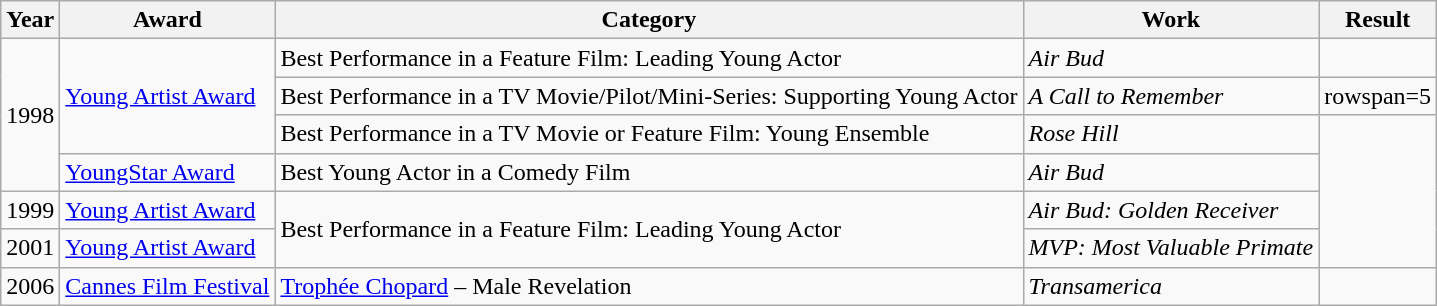<table class="wikitable sortable">
<tr>
<th>Year</th>
<th>Award</th>
<th>Category</th>
<th>Work</th>
<th>Result</th>
</tr>
<tr>
<td rowspan=4>1998</td>
<td rowspan=3><a href='#'>Young Artist Award</a></td>
<td>Best Performance in a Feature Film: Leading Young Actor</td>
<td><em>Air Bud</em></td>
<td></td>
</tr>
<tr>
<td>Best Performance in a TV Movie/Pilot/Mini-Series: Supporting Young Actor</td>
<td><em>A Call to Remember</em></td>
<td>rowspan=5 </td>
</tr>
<tr>
<td>Best Performance in a TV Movie or Feature Film: Young Ensemble</td>
<td><em>Rose Hill</em></td>
</tr>
<tr>
<td><a href='#'>YoungStar Award</a></td>
<td>Best Young Actor in a Comedy Film</td>
<td><em>Air Bud</em></td>
</tr>
<tr>
<td>1999</td>
<td><a href='#'>Young Artist Award</a></td>
<td rowspan=2>Best Performance in a Feature Film: Leading Young Actor</td>
<td><em>Air Bud: Golden Receiver</em></td>
</tr>
<tr>
<td>2001</td>
<td><a href='#'>Young Artist Award</a></td>
<td><em>MVP: Most Valuable Primate</em></td>
</tr>
<tr>
<td>2006</td>
<td><a href='#'>Cannes Film Festival</a></td>
<td><a href='#'>Trophée Chopard</a> – Male Revelation</td>
<td><em>Transamerica</em></td>
<td></td>
</tr>
</table>
